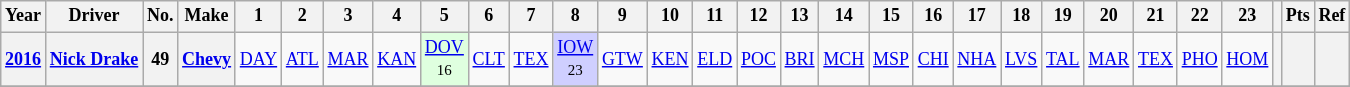<table class="wikitable" style="text-align:center; font-size:75%">
<tr>
<th>Year</th>
<th>Driver</th>
<th>No.</th>
<th>Make</th>
<th>1</th>
<th>2</th>
<th>3</th>
<th>4</th>
<th>5</th>
<th>6</th>
<th>7</th>
<th>8</th>
<th>9</th>
<th>10</th>
<th>11</th>
<th>12</th>
<th>13</th>
<th>14</th>
<th>15</th>
<th>16</th>
<th>17</th>
<th>18</th>
<th>19</th>
<th>20</th>
<th>21</th>
<th>22</th>
<th>23</th>
<th></th>
<th>Pts</th>
<th>Ref</th>
</tr>
<tr>
<th><a href='#'>2016</a></th>
<th><a href='#'>Nick Drake</a></th>
<th>49</th>
<th><a href='#'>Chevy</a></th>
<td><a href='#'>DAY</a></td>
<td><a href='#'>ATL</a></td>
<td><a href='#'>MAR</a></td>
<td><a href='#'>KAN</a></td>
<td style="background:#DFFFDF;"><a href='#'>DOV</a><br><small>16</small></td>
<td><a href='#'>CLT</a></td>
<td><a href='#'>TEX</a></td>
<td style="background:#CFCFFF;"><a href='#'>IOW</a><br><small>23</small></td>
<td><a href='#'>GTW</a></td>
<td><a href='#'>KEN</a></td>
<td><a href='#'>ELD</a></td>
<td><a href='#'>POC</a></td>
<td><a href='#'>BRI</a></td>
<td><a href='#'>MCH</a></td>
<td><a href='#'>MSP</a></td>
<td><a href='#'>CHI</a></td>
<td><a href='#'>NHA</a></td>
<td><a href='#'>LVS</a></td>
<td><a href='#'>TAL</a></td>
<td><a href='#'>MAR</a></td>
<td><a href='#'>TEX</a></td>
<td><a href='#'>PHO</a></td>
<td><a href='#'>HOM</a></td>
<th></th>
<th></th>
<th></th>
</tr>
<tr>
</tr>
</table>
